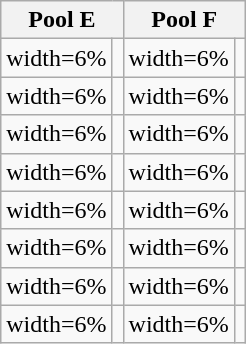<table class="wikitable">
<tr>
<th width=50% colspan=2>Pool E</th>
<th width=50% colspan=2>Pool F</th>
</tr>
<tr>
<td>width=6% </td>
<td></td>
<td>width=6% </td>
<td></td>
</tr>
<tr>
<td>width=6% </td>
<td></td>
<td>width=6% </td>
<td></td>
</tr>
<tr>
<td>width=6% </td>
<td></td>
<td>width=6% </td>
<td></td>
</tr>
<tr>
<td>width=6% </td>
<td></td>
<td>width=6% </td>
<td></td>
</tr>
<tr>
<td>width=6% </td>
<td></td>
<td>width=6% </td>
<td></td>
</tr>
<tr>
<td>width=6% </td>
<td></td>
<td>width=6% </td>
<td></td>
</tr>
<tr>
<td>width=6% </td>
<td></td>
<td>width=6% </td>
<td></td>
</tr>
<tr>
<td>width=6% </td>
<td></td>
<td>width=6% </td>
<td></td>
</tr>
</table>
